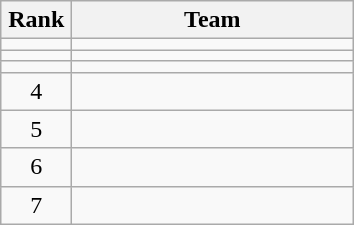<table class="wikitable" style="text-align: center;">
<tr>
<th width=40>Rank</th>
<th width=180>Team</th>
</tr>
<tr>
<td></td>
<td align=left></td>
</tr>
<tr>
<td></td>
<td align=left></td>
</tr>
<tr>
<td></td>
<td align=left></td>
</tr>
<tr>
<td>4</td>
<td align=left></td>
</tr>
<tr>
<td>5</td>
<td align=left></td>
</tr>
<tr>
<td>6</td>
<td align=left></td>
</tr>
<tr>
<td>7</td>
<td align=left></td>
</tr>
</table>
